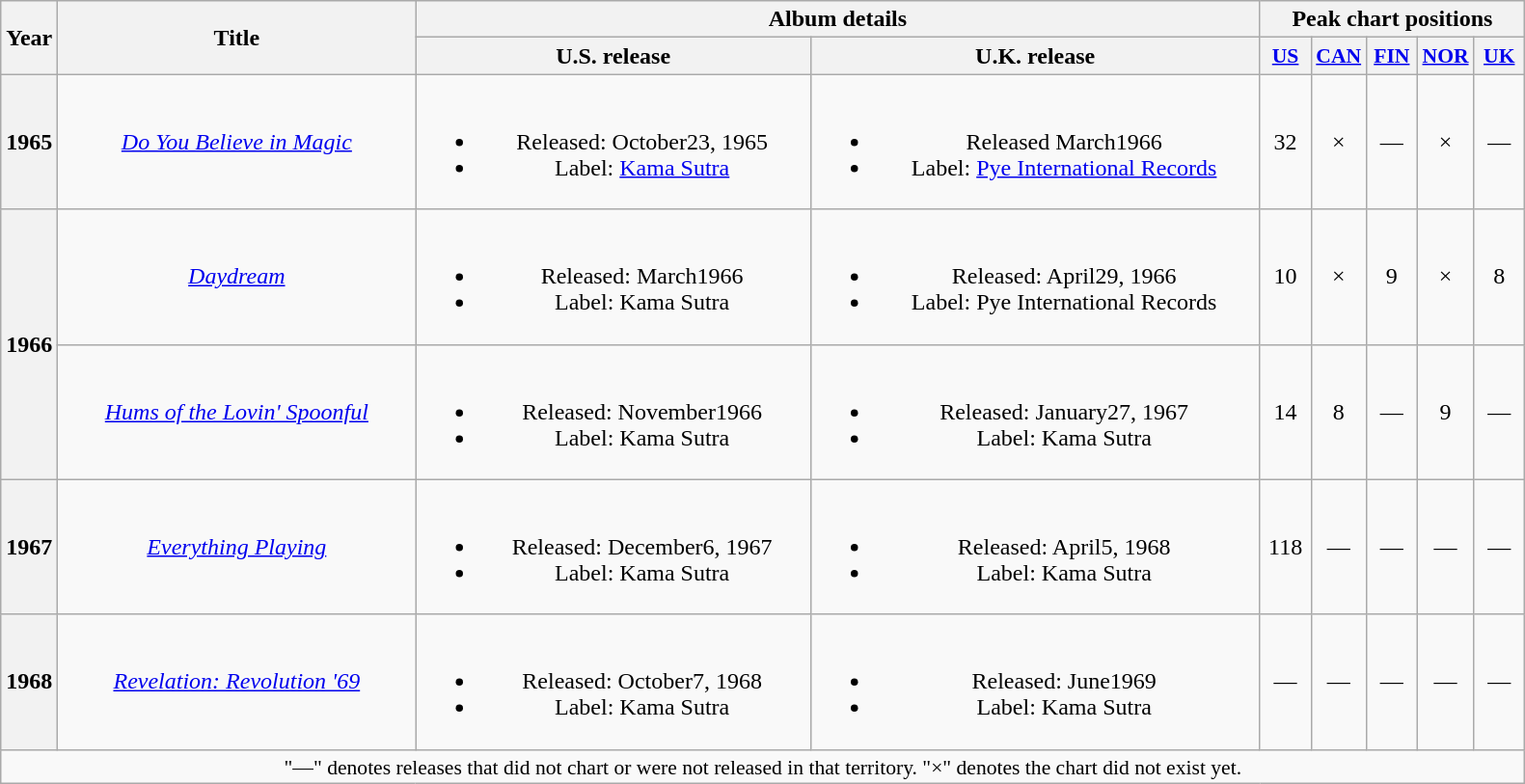<table class="wikitable plainrowheaders" style="text-align:center;">
<tr>
<th rowspan="2" scope="col">Year</th>
<th rowspan="2" scope="col" style="width:15em;">Title</th>
<th colspan="2" scope="colgroup" style="width:36em;">Album details</th>
<th colspan="5" scope="colgroup" align="center">Peak chart positions</th>
</tr>
<tr>
<th scope="col">U.S. release</th>
<th scope="col">U.K. release</th>
<th scope="col" style="width:2em;font-size:90%;" align="center"><a href='#'>US</a><br></th>
<th scope="col" style="width:2em;font-size:90%;"><a href='#'>CAN</a><br></th>
<th scope="col" style="width:2em;font-size:90%;"><a href='#'>FIN</a><br></th>
<th scope="col" style="width:2em;font-size:90%;"><a href='#'>NOR</a><br></th>
<th scope="col" style="width:2em;font-size:90%;"><a href='#'>UK</a><br></th>
</tr>
<tr>
<th scope="row">1965</th>
<td><em><a href='#'>Do You Believe in Magic</a></em></td>
<td><br><ul><li>Released: October23, 1965</li><li>Label: <a href='#'>Kama Sutra</a> </li></ul></td>
<td><br><ul><li>Released March1966</li><li>Label: <a href='#'>Pye International Records</a> </li></ul></td>
<td>32</td>
<td>×</td>
<td>—</td>
<td>×</td>
<td>—</td>
</tr>
<tr>
<th scope="rowgroup" rowspan="2">1966</th>
<td><em><a href='#'>Daydream</a></em></td>
<td><br><ul><li>Released: March1966</li><li>Label: Kama Sutra </li></ul></td>
<td><br><ul><li>Released: April29, 1966</li><li>Label: Pye International Records </li></ul></td>
<td>10</td>
<td>×</td>
<td>9</td>
<td>×</td>
<td>8</td>
</tr>
<tr>
<td><em><a href='#'>Hums of the Lovin' Spoonful</a></em></td>
<td><br><ul><li>Released: November1966</li><li>Label: Kama Sutra </li></ul></td>
<td><br><ul><li>Released: January27, 1967</li><li>Label: Kama Sutra </li></ul></td>
<td>14</td>
<td>8</td>
<td>—</td>
<td>9</td>
<td>—</td>
</tr>
<tr>
<th scope="row">1967</th>
<td><em><a href='#'>Everything Playing</a></em></td>
<td><br><ul><li>Released: December6, 1967</li><li>Label: Kama Sutra </li></ul></td>
<td><br><ul><li>Released: April5, 1968</li><li>Label: Kama Sutra </li></ul></td>
<td>118</td>
<td>—</td>
<td>—</td>
<td>—</td>
<td>—</td>
</tr>
<tr>
<th scope="row">1968</th>
<td><em><a href='#'>Revelation: Revolution '69</a></em></td>
<td><br><ul><li>Released: October7, 1968</li><li>Label: Kama Sutra </li></ul></td>
<td><br><ul><li>Released: June1969</li><li>Label: Kama Sutra </li></ul></td>
<td>—</td>
<td>—</td>
<td>—</td>
<td>—</td>
<td>—</td>
</tr>
<tr>
<td colspan="9" style="font-size:90%">"—" denotes releases that did not chart or were not released in that territory. "×" denotes the chart did not exist yet.</td>
</tr>
</table>
